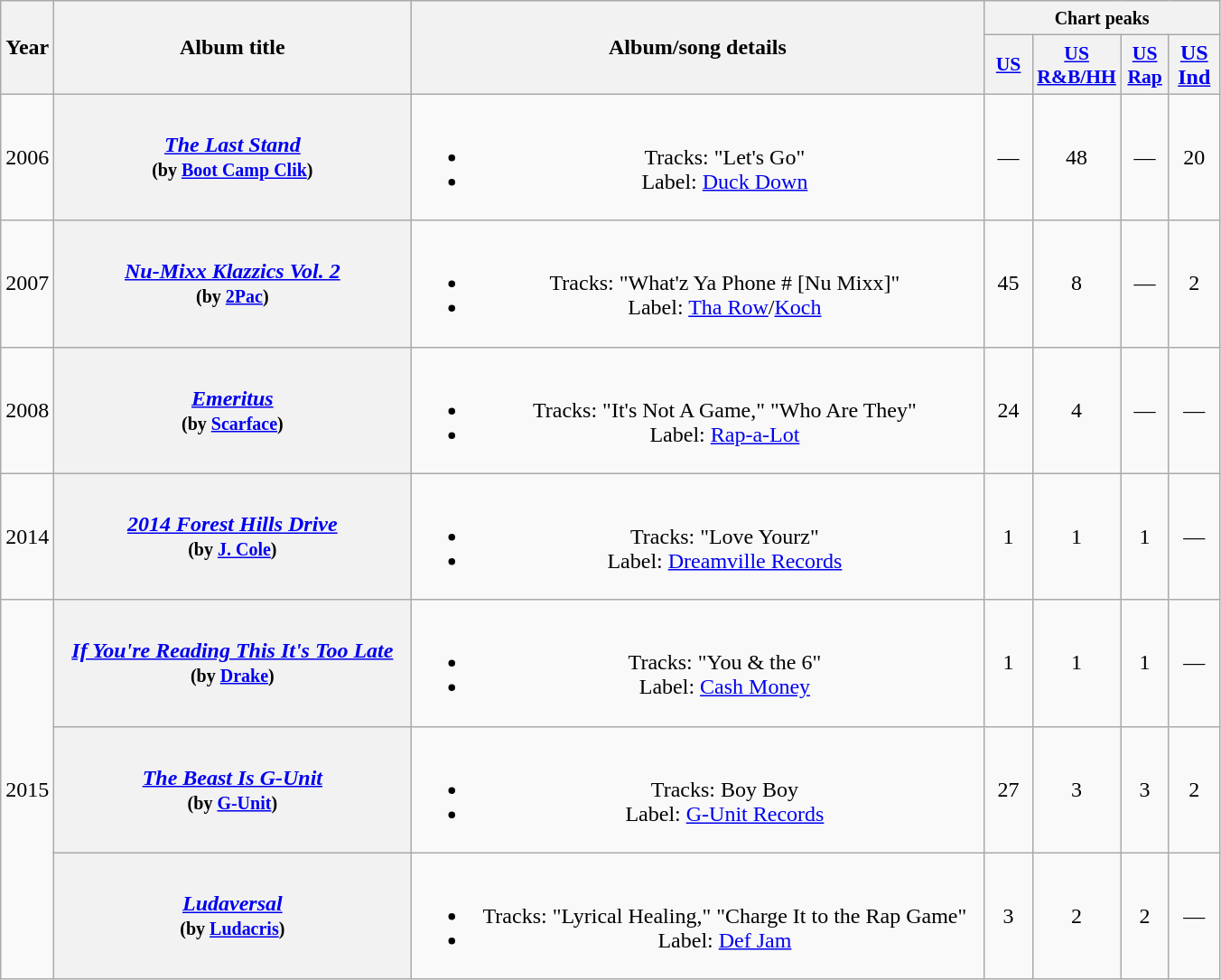<table class="wikitable plainrowheaders" style="text-align:center;">
<tr>
<th scope="col" rowspan="2">Year</th>
<th scope="col" rowspan="2" style="width:16em;">Album title</th>
<th scope="col" rowspan="2" style="width:26em;">Album/song details</th>
<th scope="col" colspan="4"><small>Chart peaks</small></th>
</tr>
<tr>
<th scope="col" style="width:2em;font-size:90%;"><a href='#'>US</a></th>
<th scope="col" style="width:2em;font-size:90%;"><a href='#'>US<br>R&B/HH</a></th>
<th scope="col" style="width:2em;font-size:90%;"><a href='#'>US<br>Rap</a></th>
<th style="width:30px;"><a href='#'>US<br>Ind</a></th>
</tr>
<tr>
<td>2006</td>
<th scope="row" style="text-align:center;"><em><a href='#'>The Last Stand</a></em><br><small>(by <a href='#'>Boot Camp Clik</a>)</small></th>
<td><br><ul><li>Tracks: "Let's Go"</li><li>Label: <a href='#'>Duck Down</a></li></ul></td>
<td>—</td>
<td>48</td>
<td>—</td>
<td>20</td>
</tr>
<tr>
<td>2007</td>
<th scope="row" style="text-align:center;"><em><a href='#'>Nu-Mixx Klazzics Vol. 2</a></em><br><small>(by <a href='#'>2Pac</a>)</small></th>
<td><br><ul><li>Tracks: "What'z Ya Phone # [Nu Mixx]"</li><li>Label: <a href='#'>Tha Row</a>/<a href='#'>Koch</a></li></ul></td>
<td>45</td>
<td>8</td>
<td>—</td>
<td>2</td>
</tr>
<tr>
<td>2008</td>
<th scope="row" style="text-align:center;"><em><a href='#'>Emeritus</a></em><br><small>(by <a href='#'>Scarface</a>)</small></th>
<td><br><ul><li>Tracks: "It's Not A Game," "Who Are They"</li><li>Label: <a href='#'>Rap-a-Lot</a></li></ul></td>
<td>24</td>
<td>4</td>
<td>—</td>
<td>—</td>
</tr>
<tr>
<td>2014</td>
<th scope="row" style="text-align:center;"><em><a href='#'>2014 Forest Hills Drive</a></em><br><small>(by <a href='#'>J. Cole</a>)</small></th>
<td><br><ul><li>Tracks: "Love Yourz"</li><li>Label: <a href='#'>Dreamville Records</a></li></ul></td>
<td>1</td>
<td>1</td>
<td>1</td>
<td>—</td>
</tr>
<tr>
<td rowspan="3">2015</td>
<th scope="row" style="text-align:center;"><em><a href='#'>If You're Reading This It's Too Late</a></em><br><small>(by <a href='#'>Drake</a>)</small></th>
<td><br><ul><li>Tracks: "You & the 6"</li><li>Label: <a href='#'>Cash Money</a></li></ul></td>
<td>1</td>
<td>1</td>
<td>1</td>
<td>—</td>
</tr>
<tr>
<th scope="row" style="text-align:center;"><em><a href='#'>The Beast Is G-Unit</a></em><br><small>(by <a href='#'>G-Unit</a>)</small></th>
<td><br><ul><li>Tracks:  Boy Boy</li><li>Label: <a href='#'>G-Unit Records</a></li></ul></td>
<td>27</td>
<td>3</td>
<td>3</td>
<td>2</td>
</tr>
<tr>
<th scope="row" style="text-align:center;"><em><a href='#'>Ludaversal</a></em><br><small>(by <a href='#'>Ludacris</a>)</small></th>
<td><br><ul><li>Tracks: "Lyrical Healing," "Charge It to the Rap Game"</li><li>Label: <a href='#'>Def Jam</a></li></ul></td>
<td>3</td>
<td>2</td>
<td>2</td>
<td>—</td>
</tr>
</table>
